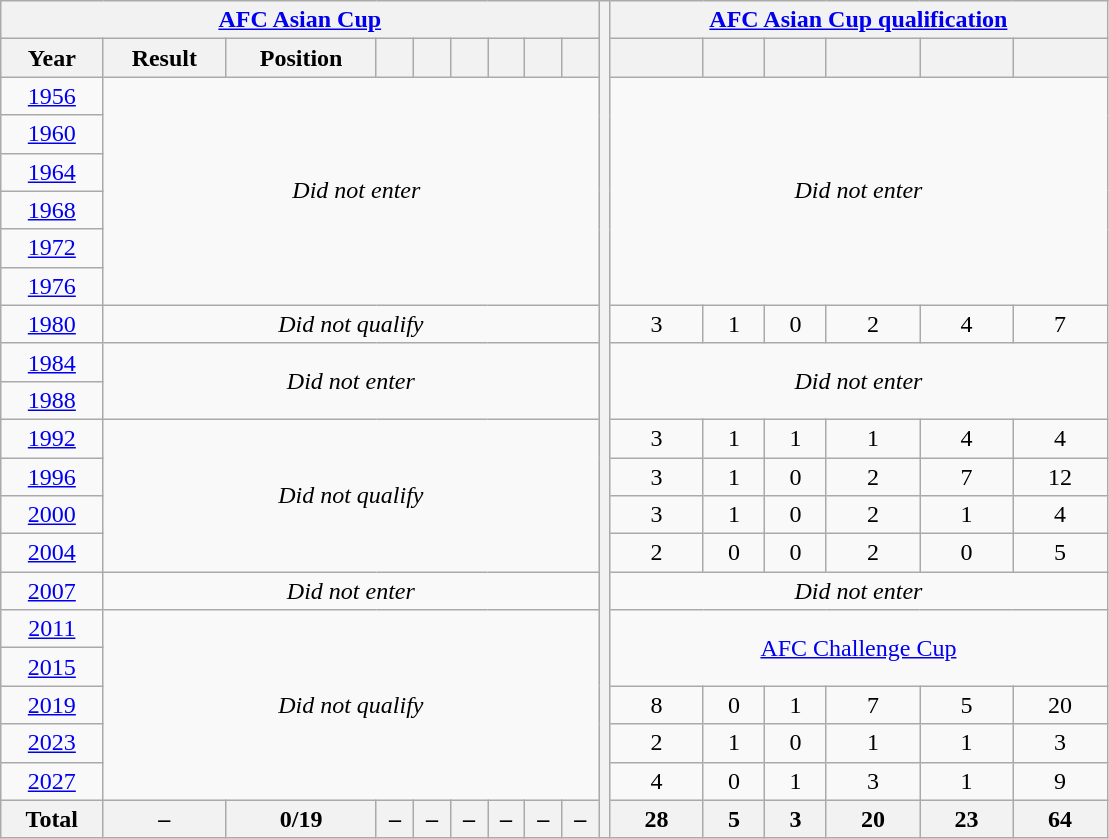<table class="wikitable" style="text-align:center">
<tr>
<th colspan=9><a href='#'>AFC Asian Cup</a></th>
<th width=1% rowspan=39></th>
<th colspan=6><a href='#'>AFC Asian Cup qualification</a></th>
</tr>
<tr>
<th>Year</th>
<th>Result</th>
<th>Position</th>
<th></th>
<th></th>
<th></th>
<th></th>
<th></th>
<th></th>
<th></th>
<th></th>
<th></th>
<th></th>
<th></th>
<th></th>
</tr>
<tr>
<td> <a href='#'>1956</a></td>
<td colspan=9 rowspan=6><em>Did not enter</em></td>
<td colspan=7 rowspan=6><em>Did not enter</em></td>
</tr>
<tr>
<td> <a href='#'>1960</a></td>
</tr>
<tr>
<td> <a href='#'>1964</a></td>
</tr>
<tr>
<td> <a href='#'>1968</a></td>
</tr>
<tr>
<td> <a href='#'>1972</a></td>
</tr>
<tr>
<td> <a href='#'>1976</a></td>
</tr>
<tr>
<td> <a href='#'>1980</a></td>
<td colspan=8 rowspan=1><em>Did not qualify</em></td>
<td>3</td>
<td>1</td>
<td>0</td>
<td>2</td>
<td>4</td>
<td>7</td>
</tr>
<tr>
<td> <a href='#'>1984</a></td>
<td colspan=8 rowspan=2><em>Did not enter</em></td>
<td colspan=8 rowspan=2><em>Did not enter</em></td>
</tr>
<tr>
<td> <a href='#'>1988</a></td>
</tr>
<tr>
<td> <a href='#'>1992</a></td>
<td colspan=8 rowspan=4><em>Did not qualify</em></td>
<td>3</td>
<td>1</td>
<td>1</td>
<td>1</td>
<td>4</td>
<td>4</td>
</tr>
<tr>
<td> <a href='#'>1996</a></td>
<td>3</td>
<td>1</td>
<td>0</td>
<td>2</td>
<td>7</td>
<td>12</td>
</tr>
<tr>
<td> <a href='#'>2000</a></td>
<td>3</td>
<td>1</td>
<td>0</td>
<td>2</td>
<td>1</td>
<td>4</td>
</tr>
<tr>
<td> <a href='#'>2004</a></td>
<td>2</td>
<td>0</td>
<td>0</td>
<td>2</td>
<td>0</td>
<td>5</td>
</tr>
<tr>
<td>    <a href='#'>2007</a></td>
<td colspan=8><em>Did not enter</em></td>
<td colspan=8><em>Did not enter</em></td>
</tr>
<tr>
<td> <a href='#'>2011</a></td>
<td colspan=8 rowspan=5><em>Did not qualify</em></td>
<td colspan=8 rowspan=2><a href='#'>AFC Challenge Cup</a></td>
</tr>
<tr>
<td> <a href='#'>2015</a></td>
</tr>
<tr>
<td> <a href='#'>2019</a></td>
<td>8</td>
<td>0</td>
<td>1</td>
<td>7</td>
<td>5</td>
<td>20</td>
</tr>
<tr>
<td> <a href='#'>2023</a></td>
<td>2</td>
<td>1</td>
<td>0</td>
<td>1</td>
<td>1</td>
<td>3</td>
</tr>
<tr>
<td> <a href='#'>2027</a></td>
<td>4</td>
<td>0</td>
<td>1</td>
<td>3</td>
<td>1</td>
<td>9</td>
</tr>
<tr>
<th><strong>Total</strong></th>
<th>–</th>
<th>0/19</th>
<th>–</th>
<th>–</th>
<th>–</th>
<th>–</th>
<th>–</th>
<th>–</th>
<th>28</th>
<th>5</th>
<th>3</th>
<th>20</th>
<th>23</th>
<th>64</th>
</tr>
</table>
